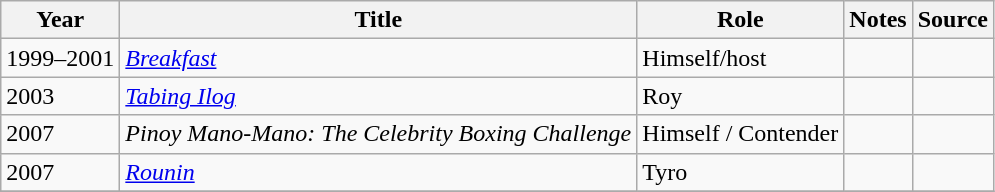<table class="wikitable sortable">
<tr>
<th>Year</th>
<th>Title</th>
<th>Role</th>
<th class="unsortable">Notes</th>
<th class="unsortable">Source</th>
</tr>
<tr>
<td>1999–2001</td>
<td><em><a href='#'>Breakfast</a></em></td>
<td>Himself/host</td>
<td></td>
<td></td>
</tr>
<tr>
<td>2003</td>
<td><em><a href='#'>Tabing Ilog</a></em></td>
<td>Roy</td>
<td></td>
<td></td>
</tr>
<tr>
<td>2007</td>
<td><em>Pinoy Mano-Mano: The Celebrity Boxing Challenge</em></td>
<td>Himself / Contender</td>
<td></td>
<td></td>
</tr>
<tr>
<td>2007</td>
<td><em><a href='#'>Rounin</a></em></td>
<td>Tyro</td>
<td></td>
<td></td>
</tr>
<tr>
</tr>
</table>
